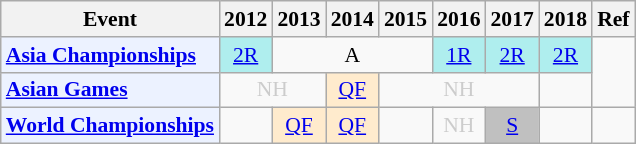<table class="wikitable" style="font-size: 90%; text-align:center">
<tr>
<th>Event</th>
<th>2012</th>
<th>2013</th>
<th>2014</th>
<th>2015</th>
<th>2016</th>
<th>2017</th>
<th>2018</th>
<th>Ref</th>
</tr>
<tr>
<td bgcolor="#ECF2FF"; align="left"><strong><a href='#'>Asia Championships</a></strong></td>
<td bgcolor=AFEEEE><a href='#'>2R</a></td>
<td colspan="3">A</td>
<td bgcolor=AFEEEE><a href='#'>1R</a></td>
<td bgcolor=AFEEEE><a href='#'>2R</a></td>
<td bgcolor=AFEEEE><a href='#'>2R</a></td>
</tr>
<tr>
<td bgcolor="#ECF2FF"; align="left"><strong><a href='#'>Asian Games</a></strong></td>
<td colspan="2" style=color:#ccc>NH</td>
<td bgcolor=FFEBCD><a href='#'>QF</a></td>
<td colspan="3" style=color:#ccc>NH</td>
<td></td>
</tr>
<tr>
<td bgcolor="#ECF2FF"; align="left"><strong><a href='#'>World Championships</a></strong></td>
<td></td>
<td bgcolor=FFEBCD><a href='#'>QF</a></td>
<td bgcolor=FFEBCD><a href='#'>QF</a></td>
<td></td>
<td style=color:#ccc>NH</td>
<td bgcolor=silver><a href='#'>S</a></td>
<td></td>
<td></td>
</tr>
</table>
